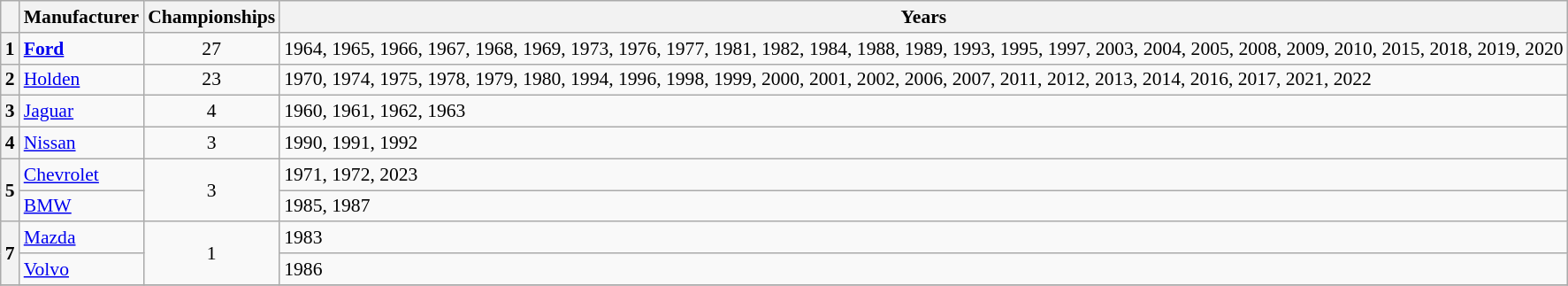<table class="wikitable" style="font-size: 90%">
<tr>
<th></th>
<th>Manufacturer</th>
<th>Championships</th>
<th>Years</th>
</tr>
<tr>
<th>1</th>
<td><strong><a href='#'>Ford</a></strong></td>
<td align="center">27</td>
<td>1964, 1965, 1966, 1967, 1968, 1969, 1973, 1976, 1977, 1981, 1982, 1984, 1988, 1989, 1993, 1995, 1997, 2003, 2004, 2005, 2008, 2009, 2010, 2015, 2018, 2019, 2020</td>
</tr>
<tr>
<th>2</th>
<td><a href='#'>Holden</a></td>
<td align="center">23</td>
<td>1970, 1974, 1975, 1978, 1979, 1980, 1994, 1996, 1998, 1999, 2000, 2001, 2002, 2006, 2007, 2011, 2012, 2013, 2014, 2016, 2017, 2021, 2022</td>
</tr>
<tr>
<th>3</th>
<td><a href='#'>Jaguar</a></td>
<td align="center">4</td>
<td>1960, 1961, 1962, 1963</td>
</tr>
<tr>
<th>4</th>
<td><a href='#'>Nissan</a></td>
<td align="center">3</td>
<td>1990, 1991, 1992</td>
</tr>
<tr>
<th rowspan="2">5</th>
<td><a href='#'>Chevrolet</a></td>
<td rowspan="2" align="center">3</td>
<td>1971, 1972, 2023</td>
</tr>
<tr>
<td><a href='#'>BMW</a></td>
<td>1985, 1987</td>
</tr>
<tr>
<th rowspan="2">7</th>
<td><a href='#'>Mazda</a></td>
<td rowspan="2" align="center">1</td>
<td>1983</td>
</tr>
<tr>
<td><a href='#'>Volvo</a></td>
<td>1986</td>
</tr>
<tr>
</tr>
</table>
